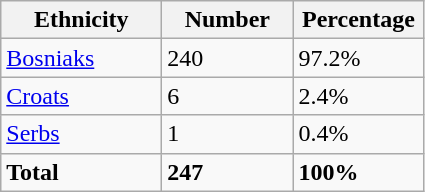<table class="wikitable">
<tr>
<th width="100px">Ethnicity</th>
<th width="80px">Number</th>
<th width="80px">Percentage</th>
</tr>
<tr>
<td><a href='#'>Bosniaks</a></td>
<td>240</td>
<td>97.2%</td>
</tr>
<tr>
<td><a href='#'>Croats</a></td>
<td>6</td>
<td>2.4%</td>
</tr>
<tr>
<td><a href='#'>Serbs</a></td>
<td>1</td>
<td>0.4%</td>
</tr>
<tr>
<td><strong>Total</strong></td>
<td><strong>247</strong></td>
<td><strong>100%</strong></td>
</tr>
</table>
